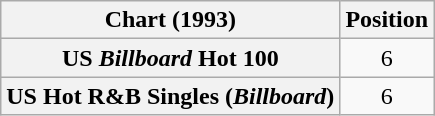<table class="wikitable plainrowheaders" style="text-align:center">
<tr>
<th>Chart (1993)</th>
<th>Position</th>
</tr>
<tr>
<th scope="row">US <em>Billboard</em> Hot 100</th>
<td>6</td>
</tr>
<tr>
<th scope="row">US Hot R&B Singles (<em>Billboard</em>)</th>
<td>6</td>
</tr>
</table>
